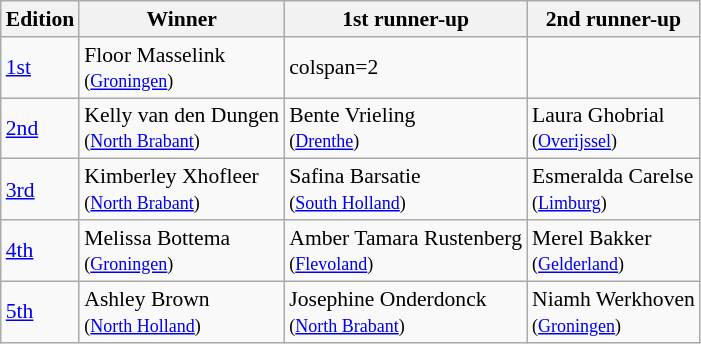<table class="wikitable defaultcenter" style="font-size:90%;">
<tr>
<th>Edition</th>
<th>Winner</th>
<th>1st runner-up</th>
<th>2nd runner-up</th>
</tr>
<tr>
<td><a href='#'>1st</a></td>
<td>Floor Masselink<br><small>(<a href='#'>Groningen</a>)</small></td>
<td>colspan=2 </td>
</tr>
<tr>
<td><a href='#'>2nd</a></td>
<td>Kelly van den Dungen<br><small>(<a href='#'>North Brabant</a>)</small></td>
<td>Bente Vrieling<br><small>(<a href='#'>Drenthe</a>)</small></td>
<td>Laura Ghobrial<br><small>(<a href='#'>Overijssel</a>)</small></td>
</tr>
<tr>
<td><a href='#'>3rd</a></td>
<td>Kimberley Xhofleer<br><small>(<a href='#'>North Brabant</a>)</small></td>
<td>Safina Barsatie<br><small>(<a href='#'>South Holland</a>)</small></td>
<td>Esmeralda Carelse<br><small>(<a href='#'>Limburg</a>)</small></td>
</tr>
<tr>
<td><a href='#'>4th</a></td>
<td>Melissa Bottema<br><small>(<a href='#'>Groningen</a>)</small></td>
<td>Amber Tamara Rustenberg<br><small>(<a href='#'>Flevoland</a>)</small></td>
<td>Merel Bakker<br><small>(<a href='#'>Gelderland</a>)</small></td>
</tr>
<tr>
<td><a href='#'>5th</a></td>
<td>Ashley Brown<br><small>(<a href='#'>North Holland</a>)</small></td>
<td>Josephine Onderdonck<br><small>(<a href='#'>North Brabant</a>)</small></td>
<td>Niamh Werkhoven<br><small>(<a href='#'>Groningen</a>)</small></td>
</tr>
</table>
